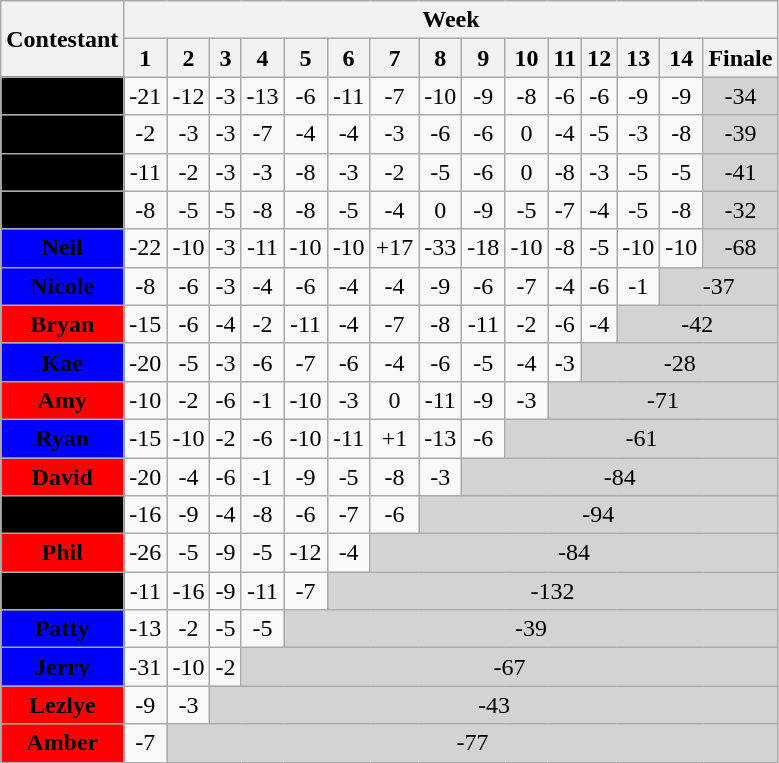<table class="wikitable" align="center" style="text-align:center">
<tr>
<th rowspan=2>Contestant</th>
<th colspan=15>Week</th>
</tr>
<tr>
<th>1</th>
<th>2</th>
<th>3</th>
<th>4</th>
<th>5</th>
<th>6</th>
<th>7</th>
<th>8</th>
<th>9</th>
<th>10</th>
<th>11</th>
<th>12</th>
<th>13</th>
<th>14</th>
<th>Finale</th>
</tr>
<tr>
<td bgcolor="black"><span><strong>Bill</strong></span></td>
<td>-21</td>
<td>-12</td>
<td>-3</td>
<td>-13</td>
<td>-6</td>
<td>-11</td>
<td>-7</td>
<td>-10</td>
<td>-9</td>
<td>-8</td>
<td>-6</td>
<td>-6</td>
<td>-9</td>
<td>-9</td>
<td bgcolor="lightgrey">-34</td>
</tr>
<tr>
<td bgcolor="black"><span><strong>Julie</strong></span></td>
<td>-2</td>
<td>-3</td>
<td>-3</td>
<td>-7</td>
<td>-4</td>
<td>-4</td>
<td>-3</td>
<td>-6</td>
<td>-6</td>
<td>0</td>
<td>-4</td>
<td>-5</td>
<td>-3</td>
<td>-8</td>
<td bgcolor="lightgrey">-39</td>
</tr>
<tr>
<td bgcolor="black"><span><strong>Hollie</strong></span></td>
<td>-11</td>
<td>-2</td>
<td>-3</td>
<td>-3</td>
<td>-8</td>
<td>-3</td>
<td>-2</td>
<td>-5</td>
<td>-6</td>
<td>0</td>
<td>-8</td>
<td>-3</td>
<td>-5</td>
<td>-5</td>
<td bgcolor="lightgrey">-41</td>
</tr>
<tr>
<td bgcolor="black"><span><strong>Isabeau</strong></span></td>
<td>-8</td>
<td>-5</td>
<td>-5</td>
<td>-8</td>
<td>-8</td>
<td>-5</td>
<td>-4</td>
<td>0</td>
<td>-9</td>
<td>-5</td>
<td>-7</td>
<td>-4</td>
<td>-5</td>
<td>-8</td>
<td bgcolor="lightgrey">-32</td>
</tr>
<tr>
<td bgcolor="blue"><span><strong>Neil</strong></span></td>
<td>-22</td>
<td>-10</td>
<td>-3</td>
<td>-11</td>
<td>-10</td>
<td>-10</td>
<td>+17</td>
<td>-33</td>
<td>-18</td>
<td>-10</td>
<td>-8</td>
<td>-5</td>
<td>-10</td>
<td>-10</td>
<td colspan=2 bgcolor="lightgrey">-68</td>
</tr>
<tr>
<td bgcolor="blue"><span><strong>Nicole</strong></span></td>
<td>-8</td>
<td>-6</td>
<td>-3</td>
<td>-4</td>
<td>-6</td>
<td>-4</td>
<td>-4</td>
<td>-9</td>
<td>-6</td>
<td>-7</td>
<td>-4</td>
<td>-6</td>
<td>-1</td>
<td colspan=3 bgcolor="lightgrey">-37</td>
</tr>
<tr>
<td bgcolor="Red"><span><strong>Bryan</strong></span></td>
<td>-15</td>
<td>-6</td>
<td>-4</td>
<td>-2</td>
<td>-11</td>
<td>-4</td>
<td>-7</td>
<td>-8</td>
<td>-11</td>
<td>-2</td>
<td>-6</td>
<td>-4</td>
<td colspan=3 bgcolor="lightgrey">-42</td>
</tr>
<tr>
<td bgcolor="blue"><span><strong>Kae</strong></span></td>
<td>-20</td>
<td>-5</td>
<td>-3</td>
<td>-6</td>
<td>-7</td>
<td>-6</td>
<td>-4</td>
<td>-6</td>
<td>-5</td>
<td>-4</td>
<td>-3</td>
<td colspan=4 bgcolor="lightgrey">-28</td>
</tr>
<tr>
<td bgcolor="red"><span><strong>Amy</strong></span></td>
<td>-10</td>
<td>-2</td>
<td>-6</td>
<td>-1</td>
<td>-10</td>
<td>-3</td>
<td>0</td>
<td>-11</td>
<td>-9</td>
<td>-3</td>
<td colspan=5 bgcolor="lightgrey">-71</td>
</tr>
<tr>
<td bgcolor="blue"><span><strong>Ryan</strong></span></td>
<td>-15</td>
<td>-10</td>
<td>-2</td>
<td>-6</td>
<td>-10</td>
<td>-11</td>
<td>+1</td>
<td>-13</td>
<td>-6</td>
<td colspan=6 bgcolor="lightgrey">-61</td>
</tr>
<tr>
<td bgcolor="red"><span><strong>David</strong></span></td>
<td>-20</td>
<td>-4</td>
<td>-6</td>
<td>-1</td>
<td>-9</td>
<td>-5</td>
<td>-8</td>
<td>-3</td>
<td colspan=7 bgcolor="lightgrey">-84</td>
</tr>
<tr>
<td bgcolor="black"><span><strong>Jez</strong></span></td>
<td>-16</td>
<td>-9</td>
<td>-4</td>
<td>-8</td>
<td>-6</td>
<td>-7</td>
<td>-6</td>
<td colspan=8 bgcolor="lightgrey">-94</td>
</tr>
<tr>
<td bgcolor="red"><span><strong>Phil</strong></span></td>
<td>-26</td>
<td>-5</td>
<td>-9</td>
<td>-5</td>
<td>-12</td>
<td>-4</td>
<td colspan=9 bgcolor="lightgrey">-84</td>
</tr>
<tr>
<td bgcolor="black"><span><strong>Jim</strong></span></td>
<td>-11</td>
<td>-16</td>
<td>-9</td>
<td>-11</td>
<td>-7</td>
<td colspan=10 bgcolor="lightgrey">-132</td>
</tr>
<tr>
<td bgcolor="blue"><span><strong>Patty</strong></span></td>
<td>-13</td>
<td>-2</td>
<td>-5</td>
<td>-5</td>
<td colspan=11 bgcolor="lightgrey">-39</td>
</tr>
<tr>
<td bgcolor="Blue"><span><strong>Jerry</strong></span></td>
<td>-31</td>
<td>-10</td>
<td>-2</td>
<td colspan=12 bgcolor="lightgrey">-67</td>
</tr>
<tr>
<td bgcolor="red"><span><strong>Lezlye</strong></span></td>
<td>-9</td>
<td>-3</td>
<td colspan=13 bgcolor="lightgrey">-43</td>
</tr>
<tr>
<td bgcolor="red"><span><strong>Amber</strong></span></td>
<td>-7</td>
<td colspan=14 bgcolor="lightgrey">-77</td>
</tr>
</table>
